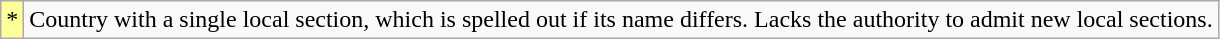<table class="wikitable plainrowheaders">
<tr>
<td bgcolor="#FFFF99" style="text-align:center;">*</td>
<td>Country with a single local section, which is spelled out if its name differs. Lacks the authority to admit new local sections.</td>
</tr>
</table>
